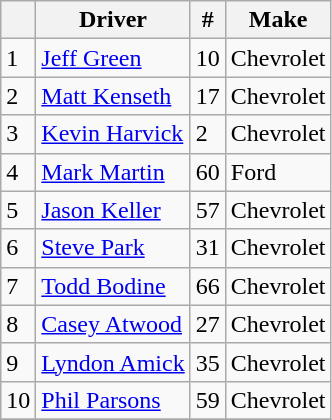<table class="wikitable sortable">
<tr>
<th></th>
<th>Driver</th>
<th>#</th>
<th>Make</th>
</tr>
<tr>
<td>1</td>
<td><a href='#'>Jeff Green</a></td>
<td>10</td>
<td>Chevrolet</td>
</tr>
<tr>
<td>2</td>
<td><a href='#'>Matt Kenseth</a></td>
<td>17</td>
<td>Chevrolet</td>
</tr>
<tr>
<td>3</td>
<td><a href='#'>Kevin Harvick</a></td>
<td>2</td>
<td>Chevrolet</td>
</tr>
<tr>
<td>4</td>
<td><a href='#'>Mark Martin</a></td>
<td>60</td>
<td>Ford</td>
</tr>
<tr>
<td>5</td>
<td><a href='#'>Jason Keller</a></td>
<td>57</td>
<td>Chevrolet</td>
</tr>
<tr>
<td>6</td>
<td><a href='#'>Steve Park</a></td>
<td>31</td>
<td>Chevrolet</td>
</tr>
<tr>
<td>7</td>
<td><a href='#'>Todd Bodine</a></td>
<td>66</td>
<td>Chevrolet</td>
</tr>
<tr>
<td>8</td>
<td><a href='#'>Casey Atwood</a></td>
<td>27</td>
<td>Chevrolet</td>
</tr>
<tr>
<td>9</td>
<td><a href='#'>Lyndon Amick</a></td>
<td>35</td>
<td>Chevrolet</td>
</tr>
<tr>
<td>10</td>
<td><a href='#'>Phil Parsons</a></td>
<td>59</td>
<td>Chevrolet</td>
</tr>
<tr>
</tr>
</table>
